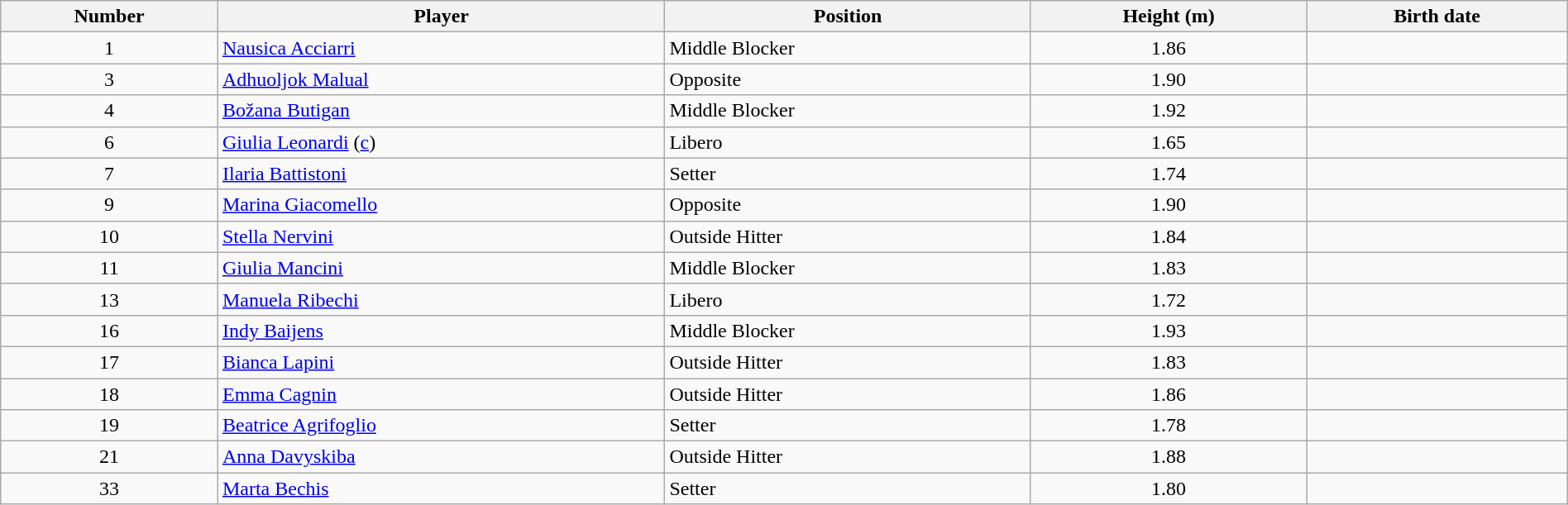<table class="wikitable" style="width:100%;">
<tr>
<th>Number</th>
<th>Player</th>
<th>Position</th>
<th>Height (m)</th>
<th>Birth date</th>
</tr>
<tr>
<td align=center>1</td>
<td> <a href='#'>Nausica Acciarri</a></td>
<td>Middle Blocker</td>
<td align=center>1.86</td>
<td></td>
</tr>
<tr>
<td align=center>3</td>
<td> <a href='#'>Adhuoljok Malual</a></td>
<td>Opposite</td>
<td align=center>1.90</td>
<td></td>
</tr>
<tr>
<td align=center>4</td>
<td> <a href='#'>Božana Butigan</a></td>
<td>Middle Blocker</td>
<td align=center>1.92</td>
<td></td>
</tr>
<tr>
<td align=center>6</td>
<td> <a href='#'>Giulia Leonardi</a> (<a href='#'>c</a>)</td>
<td>Libero</td>
<td align=center>1.65</td>
<td></td>
</tr>
<tr>
<td align=center>7</td>
<td> <a href='#'>Ilaria Battistoni</a></td>
<td>Setter</td>
<td align=center>1.74</td>
<td></td>
</tr>
<tr>
<td align=center>9</td>
<td> <a href='#'>Marina Giacomello</a></td>
<td>Opposite</td>
<td align=center>1.90</td>
<td></td>
</tr>
<tr>
<td align=center>10</td>
<td> <a href='#'>Stella Nervini</a></td>
<td>Outside Hitter</td>
<td align=center>1.84</td>
<td></td>
</tr>
<tr>
<td align=center>11</td>
<td> <a href='#'>Giulia Mancini</a></td>
<td>Middle Blocker</td>
<td align=center>1.83</td>
<td></td>
</tr>
<tr>
<td align=center>13</td>
<td> <a href='#'>Manuela Ribechi</a></td>
<td>Libero</td>
<td align=center>1.72</td>
<td></td>
</tr>
<tr>
<td align=center>16</td>
<td> <a href='#'>Indy Baijens</a></td>
<td>Middle Blocker</td>
<td align=center>1.93</td>
<td></td>
</tr>
<tr>
<td align=center>17</td>
<td> <a href='#'>Bianca Lapini</a></td>
<td>Outside Hitter</td>
<td align=center>1.83</td>
<td></td>
</tr>
<tr>
<td align=center>18</td>
<td> <a href='#'>Emma Cagnin</a></td>
<td>Outside Hitter</td>
<td align=center>1.86</td>
<td></td>
</tr>
<tr>
<td align=center>19</td>
<td> <a href='#'>Beatrice Agrifoglio</a></td>
<td>Setter</td>
<td align=center>1.78</td>
<td></td>
</tr>
<tr>
<td align=center>21</td>
<td> <a href='#'>Anna Davyskiba</a></td>
<td>Outside Hitter</td>
<td align=center>1.88</td>
<td></td>
</tr>
<tr>
<td align=center>33</td>
<td> <a href='#'>Marta Bechis</a></td>
<td>Setter</td>
<td align=center>1.80</td>
<td></td>
</tr>
</table>
